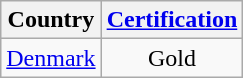<table class="wikitable">
<tr>
<th>Country</th>
<th><a href='#'>Certification</a></th>
</tr>
<tr>
<td><a href='#'>Denmark</a></td>
<td style="text-align:center;">Gold</td>
</tr>
</table>
